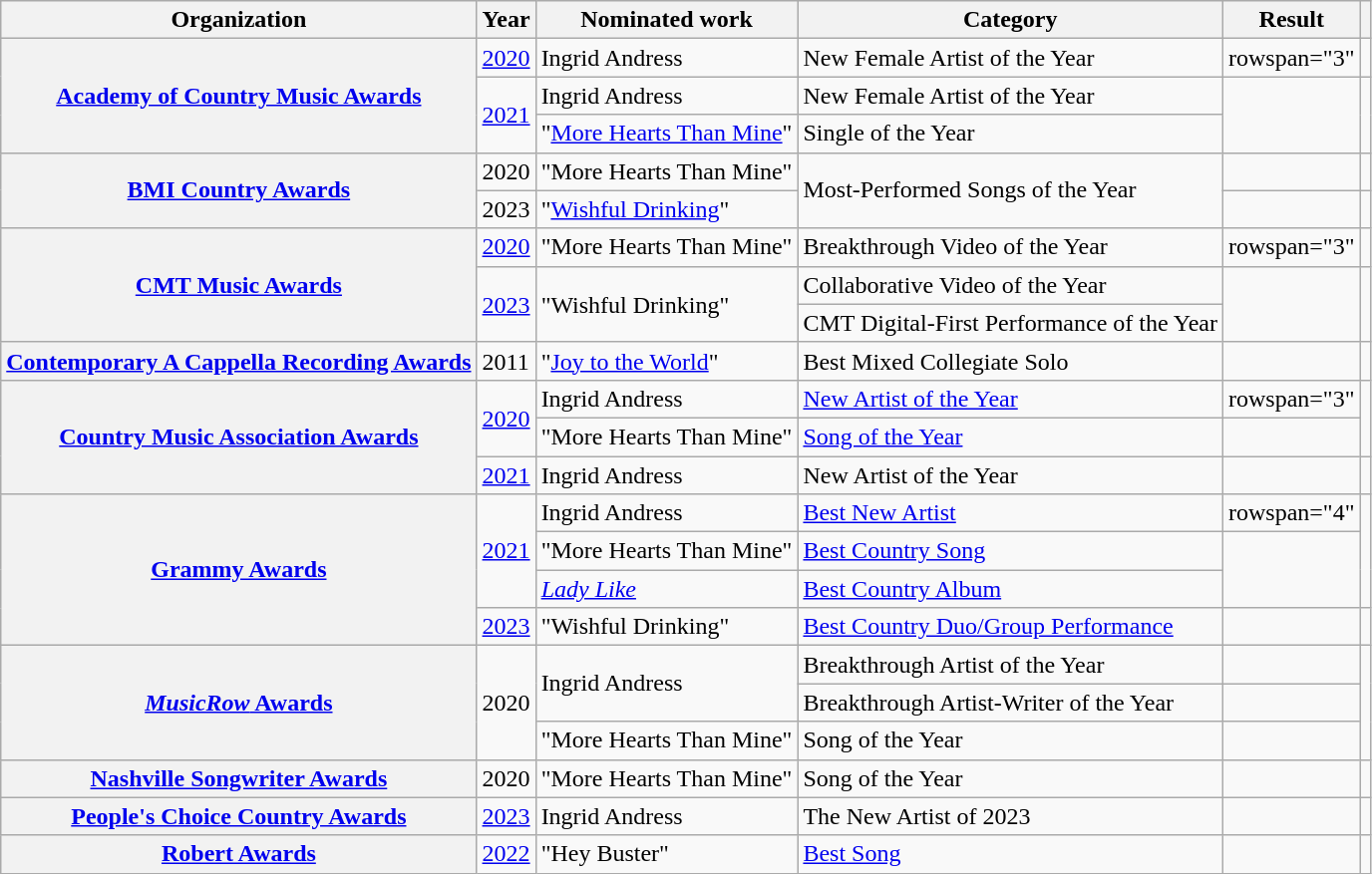<table class="wikitable plainrowheaders sortable">
<tr>
<th scope="col">Organization</th>
<th scope="col">Year</th>
<th scope="col">Nominated work</th>
<th scope="col">Category</th>
<th scope="col">Result</th>
<th scope="col" class="unsortable"></th>
</tr>
<tr>
<th scope="row" rowspan="3"><a href='#'>Academy of Country Music Awards</a></th>
<td><a href='#'>2020</a></td>
<td>Ingrid Andress</td>
<td>New Female Artist of the Year</td>
<td>rowspan="3" </td>
<td align="center"></td>
</tr>
<tr>
<td rowspan="2"><a href='#'>2021</a></td>
<td>Ingrid Andress</td>
<td>New Female Artist of the Year</td>
<td align="center" rowspan="2"></td>
</tr>
<tr>
<td>"<a href='#'>More Hearts Than Mine</a>"</td>
<td>Single of the Year</td>
</tr>
<tr>
<th scope="row" rowspan="2"><a href='#'>BMI Country Awards</a></th>
<td>2020</td>
<td>"More Hearts Than Mine"</td>
<td rowspan="2">Most-Performed Songs of the Year</td>
<td></td>
<td align="center"></td>
</tr>
<tr>
<td>2023</td>
<td>"<a href='#'>Wishful Drinking</a>"</td>
<td></td>
<td align="center"></td>
</tr>
<tr>
<th scope="row" rowspan="3"><a href='#'>CMT Music Awards</a></th>
<td><a href='#'>2020</a></td>
<td>"More Hearts Than Mine"</td>
<td>Breakthrough Video of the Year</td>
<td>rowspan="3" </td>
<td align="center"></td>
</tr>
<tr>
<td rowspan="2"><a href='#'>2023</a></td>
<td rowspan="2">"Wishful Drinking"</td>
<td>Collaborative Video of the Year</td>
<td align="center" rowspan="2"></td>
</tr>
<tr>
<td>CMT Digital-First Performance of the Year</td>
</tr>
<tr>
<th scope="row"><a href='#'>Contemporary A Cappella Recording Awards</a></th>
<td>2011</td>
<td>"<a href='#'>Joy to the World</a>"</td>
<td>Best Mixed Collegiate Solo</td>
<td></td>
<td align="center"></td>
</tr>
<tr>
<th scope="row" rowspan="3"><a href='#'>Country Music Association Awards</a></th>
<td rowspan="2"><a href='#'>2020</a></td>
<td>Ingrid Andress</td>
<td><a href='#'>New Artist of the Year</a></td>
<td>rowspan="3" </td>
<td rowspan="2" align="center"></td>
</tr>
<tr>
<td>"More Hearts Than Mine"</td>
<td><a href='#'>Song of the Year</a></td>
</tr>
<tr>
<td><a href='#'>2021</a></td>
<td>Ingrid Andress</td>
<td>New Artist of the Year</td>
<td align="center"></td>
</tr>
<tr>
<th scope="row" rowspan="4"><a href='#'>Grammy Awards</a></th>
<td rowspan="3"><a href='#'>2021</a></td>
<td>Ingrid Andress</td>
<td><a href='#'>Best New Artist</a></td>
<td>rowspan="4" </td>
<td rowspan="3" align="center"></td>
</tr>
<tr>
<td>"More Hearts Than Mine"</td>
<td><a href='#'>Best Country Song</a></td>
</tr>
<tr>
<td><em><a href='#'>Lady Like</a></em></td>
<td><a href='#'>Best Country Album</a></td>
</tr>
<tr>
<td><a href='#'>2023</a></td>
<td>"Wishful Drinking"</td>
<td><a href='#'>Best Country Duo/Group Performance</a></td>
<td align="center"></td>
</tr>
<tr>
<th scope="row" rowspan="3"><a href='#'><em>MusicRow</em> Awards</a></th>
<td rowspan="3">2020</td>
<td rowspan="2">Ingrid Andress</td>
<td>Breakthrough Artist of the Year</td>
<td></td>
<td align="center" rowspan="3"></td>
</tr>
<tr>
<td>Breakthrough Artist-Writer of the Year</td>
<td></td>
</tr>
<tr>
<td>"More Hearts Than Mine"</td>
<td>Song of the Year</td>
<td></td>
</tr>
<tr>
<th scope="row"><a href='#'>Nashville Songwriter Awards</a></th>
<td>2020</td>
<td>"More Hearts Than Mine"</td>
<td>Song of the Year</td>
<td></td>
<td align="center"></td>
</tr>
<tr>
<th scope="row"><a href='#'>People's Choice Country Awards</a></th>
<td><a href='#'>2023</a></td>
<td>Ingrid Andress</td>
<td>The New Artist of 2023</td>
<td></td>
<td align="center"></td>
</tr>
<tr>
<th scope="row"><a href='#'>Robert Awards</a></th>
<td><a href='#'>2022</a></td>
<td>"Hey Buster"</td>
<td><a href='#'>Best Song</a></td>
<td></td>
<td align="center"></td>
</tr>
</table>
